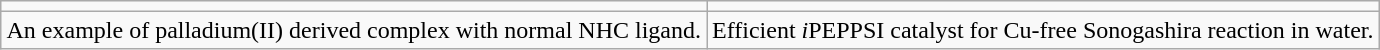<table class="wikitable" style="margin-left: auto; margin-right: auto; border: none;">
<tr>
</tr>
<tr>
<td></td>
<td></td>
</tr>
<tr>
<td>An example of palladium(II) derived complex with normal NHC ligand.</td>
<td>Efficient <em>i</em>PEPPSI catalyst for Cu-free Sonogashira reaction in water.</td>
</tr>
</table>
